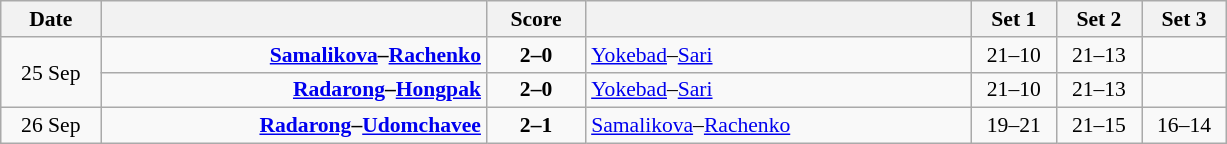<table class="wikitable" style="text-align: center; font-size:90% ">
<tr>
<th width="60">Date</th>
<th align="right" width="250"></th>
<th width="60">Score</th>
<th align="left" width="250"></th>
<th width="50">Set 1</th>
<th width="50">Set 2</th>
<th width="50">Set 3</th>
</tr>
<tr>
<td rowspan=2>25 Sep</td>
<td align=right><strong><a href='#'>Samalikova</a>–<a href='#'>Rachenko</a> </strong></td>
<td align=center><strong>2–0</strong></td>
<td align=left> <a href='#'>Yokebad</a>–<a href='#'>Sari</a></td>
<td>21–10</td>
<td>21–13</td>
<td></td>
</tr>
<tr>
<td align=right><strong><a href='#'>Radarong</a>–<a href='#'>Hongpak</a> </strong></td>
<td align=center><strong>2–0</strong></td>
<td align=left> <a href='#'>Yokebad</a>–<a href='#'>Sari</a></td>
<td>21–10</td>
<td>21–13</td>
<td></td>
</tr>
<tr>
<td>26 Sep</td>
<td align=right><strong><a href='#'>Radarong</a>–<a href='#'>Udomchavee</a> </strong></td>
<td align=center><strong>2–1</strong></td>
<td align=left> <a href='#'>Samalikova</a>–<a href='#'>Rachenko</a></td>
<td>19–21</td>
<td>21–15</td>
<td>16–14</td>
</tr>
</table>
